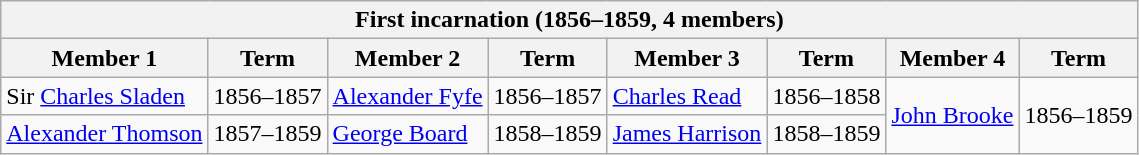<table class="wikitable">
<tr>
<th colspan="8">First incarnation (1856–1859, 4 members)</th>
</tr>
<tr>
<th>Member 1</th>
<th>Term</th>
<th>Member 2</th>
<th>Term</th>
<th>Member 3</th>
<th>Term</th>
<th>Member 4</th>
<th>Term</th>
</tr>
<tr>
<td>Sir <a href='#'>Charles Sladen</a></td>
<td>1856–1857</td>
<td><a href='#'>Alexander Fyfe</a></td>
<td>1856–1857</td>
<td><a href='#'>Charles Read</a></td>
<td>1856–1858</td>
<td rowspan=2><a href='#'>John Brooke</a></td>
<td rowspan=2>1856–1859</td>
</tr>
<tr>
<td><a href='#'>Alexander Thomson</a></td>
<td>1857–1859</td>
<td><a href='#'>George Board</a></td>
<td>1858–1859</td>
<td><a href='#'>James Harrison</a></td>
<td>1858–1859</td>
</tr>
</table>
